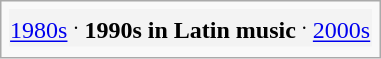<table class="infobox">
<tr style="background:#f3f3f3;">
<td style="text-align:center;"><a href='#'>1980s</a> <sup>.</sup> <strong>1990s in Latin music</strong> <sup>.</sup> <a href='#'>2000s</a></td>
</tr>
<tr>
</tr>
</table>
